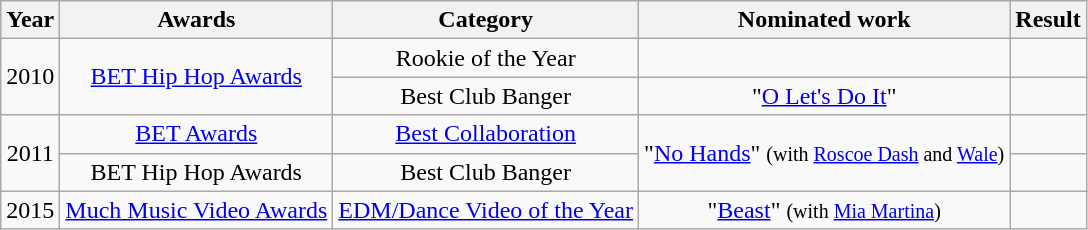<table class="wikitable plainrowheaders" style="text-align:center;">
<tr>
<th>Year</th>
<th>Awards</th>
<th>Category</th>
<th>Nominated work</th>
<th>Result</th>
</tr>
<tr>
<td rowspan="2">2010</td>
<td rowspan="2"><a href='#'>BET Hip Hop Awards</a></td>
<td>Rookie of the Year</td>
<td></td>
<td></td>
</tr>
<tr>
<td>Best Club Banger</td>
<td>"<a href='#'>O Let's Do It</a>"</td>
<td></td>
</tr>
<tr>
<td rowspan="2">2011</td>
<td><a href='#'>BET Awards</a></td>
<td><a href='#'>Best Collaboration</a></td>
<td rowspan="2">"<a href='#'>No Hands</a>" <small>(with <a href='#'>Roscoe Dash</a> and <a href='#'>Wale</a>)</small></td>
<td></td>
</tr>
<tr>
<td>BET Hip Hop Awards</td>
<td>Best Club Banger</td>
<td></td>
</tr>
<tr>
<td>2015</td>
<td><a href='#'>Much Music Video Awards</a></td>
<td><a href='#'>EDM/Dance Video of the Year</a></td>
<td>"<a href='#'>Beast</a>" <small>(with <a href='#'>Mia Martina</a>)</small></td>
<td></td>
</tr>
</table>
